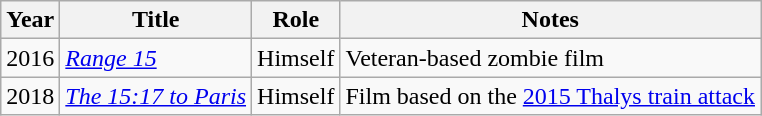<table class="wikitable sortable">
<tr>
<th>Year</th>
<th>Title</th>
<th>Role</th>
<th class="unsortable">Notes</th>
</tr>
<tr>
<td>2016</td>
<td><em><a href='#'>Range 15</a></em></td>
<td>Himself</td>
<td>Veteran-based zombie film</td>
</tr>
<tr>
<td>2018</td>
<td><em><a href='#'>The 15:17 to Paris</a></em></td>
<td>Himself</td>
<td>Film based on the <a href='#'>2015 Thalys train attack</a></td>
</tr>
</table>
